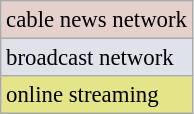<table class="wikitable" style="font-size:95%;">
<tr style="background:#e5d1cb;">
<td>cable news network</td>
</tr>
<tr style="background:#dfe2e9;">
<td>broadcast network</td>
</tr>
<tr style="background:#E4E489;">
<td>online streaming</td>
</tr>
</table>
